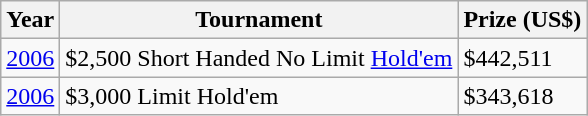<table class="wikitable">
<tr>
<th>Year</th>
<th>Tournament</th>
<th>Prize (US$)</th>
</tr>
<tr>
<td><a href='#'>2006</a></td>
<td>$2,500 Short Handed No Limit <a href='#'>Hold'em</a></td>
<td>$442,511</td>
</tr>
<tr>
<td><a href='#'>2006</a></td>
<td>$3,000 Limit Hold'em</td>
<td>$343,618</td>
</tr>
</table>
